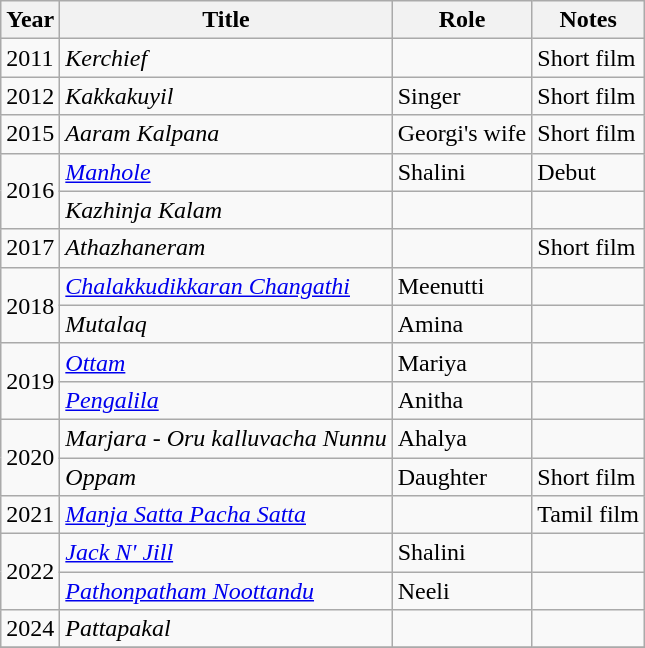<table class="wikitable sortable">
<tr>
<th>Year</th>
<th>Title</th>
<th>Role</th>
<th class="unsortable">Notes</th>
</tr>
<tr>
<td>2011</td>
<td><em>Kerchief</em></td>
<td></td>
<td>Short film</td>
</tr>
<tr>
<td>2012</td>
<td><em>Kakkakuyil</em></td>
<td>Singer</td>
<td>Short film</td>
</tr>
<tr>
<td>2015</td>
<td><em>Aaram Kalpana</em></td>
<td>Georgi's wife</td>
<td>Short film</td>
</tr>
<tr>
<td rowspan=2>2016</td>
<td><em><a href='#'>Manhole</a></em></td>
<td>Shalini</td>
<td>Debut</td>
</tr>
<tr>
<td><em>Kazhinja Kalam</em></td>
<td></td>
<td></td>
</tr>
<tr>
<td>2017</td>
<td><em>Athazhaneram</em></td>
<td></td>
<td>Short film</td>
</tr>
<tr>
<td rowspan=2>2018</td>
<td><em><a href='#'>Chalakkudikkaran Changathi</a></em></td>
<td>Meenutti</td>
<td></td>
</tr>
<tr>
<td><em>Mutalaq</em></td>
<td>Amina</td>
<td></td>
</tr>
<tr>
<td rowspan=2>2019</td>
<td><em><a href='#'>Ottam</a></em></td>
<td>Mariya</td>
<td></td>
</tr>
<tr>
<td><em><a href='#'>Pengalila</a></em></td>
<td>Anitha</td>
<td></td>
</tr>
<tr>
<td rowspan=2>2020</td>
<td><em>Marjara - Oru kalluvacha Nunnu</em></td>
<td>Ahalya</td>
<td></td>
</tr>
<tr>
<td><em>Oppam</em></td>
<td>Daughter</td>
<td>Short film</td>
</tr>
<tr>
<td>2021</td>
<td><em><a href='#'>Manja Satta Pacha Satta</a></em></td>
<td></td>
<td>Tamil film</td>
</tr>
<tr>
<td rowspan=2>2022</td>
<td><em><a href='#'>Jack N' Jill</a></em></td>
<td>Shalini</td>
<td></td>
</tr>
<tr>
<td><em><a href='#'>Pathonpatham Noottandu</a></em></td>
<td>Neeli</td>
<td></td>
</tr>
<tr>
<td>2024</td>
<td><em>Pattapakal</em></td>
<td></td>
<td></td>
</tr>
<tr>
</tr>
</table>
